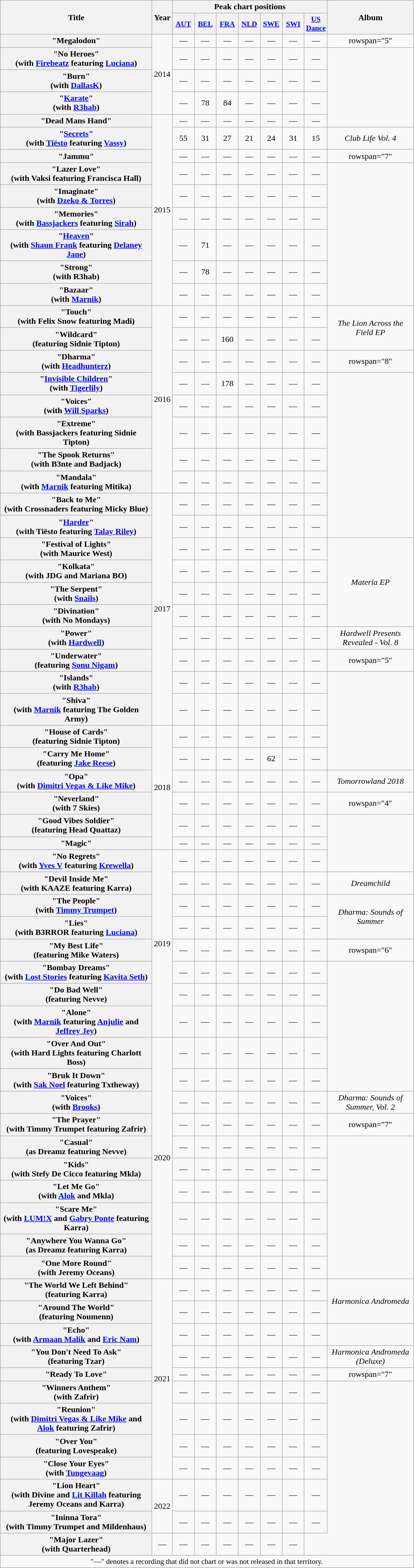<table class="wikitable plainrowheaders" style="text-align:center;">
<tr>
<th scope="col" rowspan="2" style="width:18em;">Title</th>
<th scope="col" rowspan="2" style="width:1em;">Year</th>
<th scope="col" colspan="7">Peak chart positions</th>
<th scope="col" rowspan="2" style="width:10em;">Album</th>
</tr>
<tr>
<th scope="col" style="width:2.5em;font-size:90%;"><a href='#'>AUT</a><br></th>
<th scope="col" style="width:2.5em;font-size:90%;"><a href='#'>BEL</a> <br></th>
<th scope="col" style="width:2.5em;font-size:90%;"><a href='#'>FRA</a><br></th>
<th scope="col" style="width:2.5em;font-size:90%;"><a href='#'>NLD</a><br></th>
<th scope="col" style="width:2.5em;font-size:90%;"><a href='#'>SWE</a><br></th>
<th scope="col" style="width:2.5em;font-size:90%;"><a href='#'>SWI</a><br></th>
<th scope="col" style="width:2.5em;font-size:90%;"><a href='#'>US<br>Dance</a><br></th>
</tr>
<tr>
<th scope="row">"Megalodon"</th>
<td rowspan="4">2014</td>
<td>—</td>
<td>—</td>
<td>—</td>
<td>—</td>
<td>—</td>
<td>—</td>
<td>—</td>
<td>rowspan="5" </td>
</tr>
<tr>
<th scope="row">"No Heroes" <br><span>(with <a href='#'>Firebeatz</a> featuring <a href='#'>Luciana</a>)</span></th>
<td>—</td>
<td>—</td>
<td>—</td>
<td>—</td>
<td>—</td>
<td>—</td>
<td>—</td>
</tr>
<tr>
<th scope="row">"Burn" <br><span>(with <a href='#'>DallasK</a>)</span></th>
<td>—</td>
<td>—</td>
<td>—</td>
<td>—</td>
<td>—</td>
<td>—</td>
<td>—</td>
</tr>
<tr>
<th scope="row">"<a href='#'>Karate</a>" <br><span>(with <a href='#'>R3hab</a>)</span></th>
<td>—</td>
<td>78</td>
<td>84</td>
<td>—</td>
<td>—</td>
<td>—</td>
<td>—</td>
</tr>
<tr>
<th scope="row">"Dead Mans Hand"</th>
<td rowspan="9">2015</td>
<td>—</td>
<td>—</td>
<td>—</td>
<td>—</td>
<td>—</td>
<td>—</td>
<td>—</td>
</tr>
<tr>
<th scope="row">"<a href='#'>Secrets</a>" <br><span>(with <a href='#'>Tiësto</a> featuring <a href='#'>Vassy</a>)</span></th>
<td>55</td>
<td>31</td>
<td>27</td>
<td>21</td>
<td>24</td>
<td>31</td>
<td>15</td>
<td><em>Club Life Vol. 4</em></td>
</tr>
<tr>
<th scope="row">"Jammu"</th>
<td>—</td>
<td>—</td>
<td>—</td>
<td>—</td>
<td>—</td>
<td>—</td>
<td>—</td>
<td>rowspan="7" </td>
</tr>
<tr>
<th scope="row">"Lazer Love" <br><span>(with Vaksi featuring Francisca Hall)</span></th>
<td>—</td>
<td>—</td>
<td>—</td>
<td>—</td>
<td>—</td>
<td>—</td>
<td>—</td>
</tr>
<tr>
<th scope="row">"Imaginate" <br><span>(with <a href='#'>Dzeko & Torres</a>)</span></th>
<td>—</td>
<td>—</td>
<td>—</td>
<td>—</td>
<td>—</td>
<td>—</td>
<td>—</td>
</tr>
<tr>
<th scope="row">"Memories" <br><span>(with <a href='#'>Bassjackers</a> featuring <a href='#'>Sirah</a>)</span></th>
<td>—</td>
<td>—</td>
<td>—</td>
<td>—</td>
<td>—</td>
<td>—</td>
<td>—</td>
</tr>
<tr>
<th scope="row">"<a href='#'>Heaven</a>" <br><span>(with <a href='#'>Shaun Frank</a> featuring <a href='#'>Delaney Jane</a>)</span></th>
<td>—</td>
<td>71</td>
<td>—</td>
<td>—</td>
<td>—</td>
<td>—</td>
<td>—</td>
</tr>
<tr>
<th scope="row">"Strong" <br><span>(with R3hab)</span></th>
<td>—</td>
<td>78</td>
<td>—</td>
<td>—</td>
<td>—</td>
<td>—</td>
<td>—</td>
</tr>
<tr>
<th scope="row">"Bazaar" <br><span>(with <a href='#'>Marnik</a>)</span></th>
<td>—</td>
<td>—</td>
<td>—</td>
<td>—</td>
<td>—</td>
<td>—</td>
<td>—</td>
</tr>
<tr>
<th scope="row">"Touch" <br><span>(with Felix Snow featuring Madi)</span></th>
<td rowspan="8">2016</td>
<td>—</td>
<td>—</td>
<td>—</td>
<td>—</td>
<td>—</td>
<td>—</td>
<td>—</td>
<td rowspan="2"><em>The Lion Across the Field EP</em></td>
</tr>
<tr>
<th scope="row">"Wildcard" <br><span>(featuring Sidnie Tipton)</span></th>
<td>—</td>
<td>—</td>
<td>160</td>
<td>—</td>
<td>—</td>
<td>—</td>
<td>—</td>
</tr>
<tr>
<th scope="row">"Dharma" <br><span>(with <a href='#'>Headhunterz</a>)</span></th>
<td>—</td>
<td>—</td>
<td>—</td>
<td>—</td>
<td>—</td>
<td>—</td>
<td>—</td>
<td>rowspan="8" </td>
</tr>
<tr>
<th scope="row">"<a href='#'>Invisible Children</a>" <br><span>(with <a href='#'>Tigerlily</a>)</span></th>
<td>—</td>
<td>—</td>
<td>178<br></td>
<td>—</td>
<td>—</td>
<td>—</td>
<td>—</td>
</tr>
<tr>
<th scope="row">"Voices" <br><span>(with <a href='#'>Will Sparks</a>)</span></th>
<td>—</td>
<td>—</td>
<td>—</td>
<td>—</td>
<td>—</td>
<td>—</td>
<td>—</td>
</tr>
<tr>
<th scope="row">"Extreme" <br><span>(with Bassjackers featuring Sidnie Tipton)</span></th>
<td>—</td>
<td>—</td>
<td>—</td>
<td>—</td>
<td>—</td>
<td>—</td>
<td>—</td>
</tr>
<tr>
<th scope="row">"The Spook Returns" <br><span>(with B3nte and Badjack)</span></th>
<td>—</td>
<td>—</td>
<td>—</td>
<td>—</td>
<td>—</td>
<td>—</td>
<td>—</td>
</tr>
<tr>
<th scope="row">"Mandala" <br><span>(with <a href='#'>Marnik</a> featuring Mitika)</span></th>
<td>—</td>
<td>—</td>
<td>—</td>
<td>—</td>
<td>—</td>
<td>—</td>
<td>—</td>
</tr>
<tr>
<th scope="row">"Back to Me" <br><span>(with Crossnaders featuring Micky Blue)</span></th>
<td rowspan="10">2017</td>
<td>—</td>
<td>—</td>
<td>—</td>
<td>—</td>
<td>—</td>
<td>—</td>
<td>—</td>
</tr>
<tr>
<th scope="row">"<a href='#'>Harder</a>"<br><span>(with Tiësto featuring <a href='#'>Talay Riley</a>)</span></th>
<td>—</td>
<td>—</td>
<td>—</td>
<td>—</td>
<td>—</td>
<td>—</td>
<td>—</td>
</tr>
<tr>
<th scope="row">"Festival of Lights" <br><span>(with Maurice West)</span></th>
<td>—</td>
<td>—</td>
<td>—</td>
<td>—</td>
<td>—</td>
<td>—</td>
<td>—</td>
<td rowspan="4"><em>Materia EP</em></td>
</tr>
<tr>
<th scope="row">"Kolkata" <br><span>(with JDG and Mariana BO)</span></th>
<td>—</td>
<td>—</td>
<td>—</td>
<td>—</td>
<td>—</td>
<td>—</td>
<td>—</td>
</tr>
<tr>
<th scope="row">"The Serpent" <br><span>(with <a href='#'>Snails</a>)</span></th>
<td>—</td>
<td>—</td>
<td>—</td>
<td>—</td>
<td>—</td>
<td>—</td>
<td>—</td>
</tr>
<tr>
<th scope="row">"Divination" <br><span>(with No Mondays)</span></th>
<td>—</td>
<td>—</td>
<td>—</td>
<td>—</td>
<td>—</td>
<td>—</td>
<td>—</td>
</tr>
<tr>
<th scope="row">"Power" <br><span>(with <a href='#'>Hardwell</a>)</span></th>
<td>—</td>
<td>—</td>
<td>—</td>
<td>—</td>
<td>—</td>
<td>—</td>
<td>—</td>
<td><em>Hardwell Presents Revealed - Vol. 8</em></td>
</tr>
<tr>
<th scope="row">"Underwater" <br><span>(featuring <a href='#'>Sonu Nigam</a>)</span></th>
<td>—</td>
<td>—</td>
<td>—</td>
<td>—</td>
<td>—</td>
<td>—</td>
<td>—</td>
<td>rowspan="5" </td>
</tr>
<tr>
<th scope="row">"Islands" <br><span>(with <a href='#'>R3hab</a>)</span></th>
<td>—</td>
<td>—</td>
<td>—</td>
<td>—</td>
<td>—</td>
<td>—</td>
<td>—</td>
</tr>
<tr>
<th scope="row">"Shiva" <br><span>(with <a href='#'>Marnik</a> featuring The Golden Army)</span></th>
<td>—</td>
<td>—</td>
<td>—</td>
<td>—</td>
<td>—</td>
<td>—</td>
<td>—</td>
</tr>
<tr>
<th scope="row">"House of Cards" <br><span>(featuring Sidnie Tipton)</span></th>
<td rowspan="6">2018</td>
<td>—</td>
<td>—</td>
<td>—</td>
<td>—</td>
<td>—</td>
<td>—</td>
<td>—</td>
</tr>
<tr>
<th scope="row">"Carry Me Home" <br><span>(featuring <a href='#'>Jake Reese</a>)</span></th>
<td>—</td>
<td>—</td>
<td>—</td>
<td>—</td>
<td>62<br></td>
<td>—</td>
<td>—</td>
</tr>
<tr>
<th scope="row">"Opa" <br><span>(with <a href='#'>Dimitri Vegas & Like Mike</a>)</span></th>
<td>—</td>
<td>—</td>
<td>—</td>
<td>—</td>
<td>—</td>
<td>—</td>
<td>—</td>
<td><em>Tomorrowland 2018</em></td>
</tr>
<tr>
<th scope="row">"Neverland" <br><span>(with 7 Skies)</span></th>
<td>—</td>
<td>—</td>
<td>—</td>
<td>—</td>
<td>—</td>
<td>—</td>
<td>—</td>
<td>rowspan="4" </td>
</tr>
<tr>
<th scope="row">"Good Vibes Soldier" <br><span>(featuring Head Quattaz)</span></th>
<td>—</td>
<td>—</td>
<td>—</td>
<td>—</td>
<td>—</td>
<td>—</td>
<td>—</td>
</tr>
<tr>
<th scope="row">"Magic"</th>
<td>—</td>
<td>—</td>
<td>—</td>
<td>—</td>
<td>—</td>
<td>—</td>
<td>—</td>
</tr>
<tr>
<th scope="row">"No Regrets" <br><span>(with <a href='#'>Yves V</a> featuring <a href='#'>Krewella</a>)</span></th>
<td rowspan="8">2019</td>
<td>—</td>
<td>—</td>
<td>—</td>
<td>—</td>
<td>—</td>
<td>—</td>
<td>—</td>
</tr>
<tr>
<th scope="row">"Devil Inside Me" <br><span>(with KAAZE featuring Karra)</span></th>
<td>—</td>
<td>—</td>
<td>—</td>
<td>—</td>
<td>—</td>
<td>—</td>
<td>—</td>
<td><em>Dreamchild</em></td>
</tr>
<tr>
<th scope="row">"The People" <br><span>(with <a href='#'>Timmy Trumpet</a>)</span></th>
<td>—</td>
<td>—</td>
<td>—</td>
<td>—</td>
<td>—</td>
<td>—</td>
<td>—</td>
<td rowspan="2"><em>Dharma: Sounds of Summer</em></td>
</tr>
<tr>
<th scope="row">"Lies" <br><span>(with B3RROR featuring <a href='#'>Luciana</a>)</span></th>
<td>—</td>
<td>—</td>
<td>—</td>
<td>—</td>
<td>—</td>
<td>—</td>
<td>—</td>
</tr>
<tr>
<th scope="row">"My Best Life" <br><span>(featuring Mike Waters)</span></th>
<td>—</td>
<td>—</td>
<td>—</td>
<td>—</td>
<td>—</td>
<td>—</td>
<td>—</td>
<td>rowspan="6" </td>
</tr>
<tr>
<th scope="row">"Bombay Dreams" <br><span>(with <a href='#'>Lost Stories</a> featuring <a href='#'>Kavita Seth</a>)</span></th>
<td>—</td>
<td>—</td>
<td>—</td>
<td>—</td>
<td>—</td>
<td>—</td>
<td>—</td>
</tr>
<tr>
<th scope="row">"Do Bad Well"<br><span>(featuring Nevve)</span></th>
<td>—</td>
<td>—</td>
<td>—</td>
<td>—</td>
<td>—</td>
<td>—</td>
<td>—</td>
</tr>
<tr>
<th scope="row">"Alone"<br><span>(with <a href='#'>Marnik</a> featuring <a href='#'>Anjulie</a> and <a href='#'>Jeffrey Jey</a>)</span></th>
<td>—</td>
<td>—</td>
<td>—</td>
<td>—</td>
<td>—</td>
<td>—</td>
<td>—</td>
</tr>
<tr>
<th scope="row">"Over And Out" <br><span>(with Hard Lights featuring Charlott Boss)</span></th>
<td rowspan="10">2020</td>
<td>—</td>
<td>—</td>
<td>—</td>
<td>—</td>
<td>—</td>
<td>—</td>
<td>—</td>
</tr>
<tr>
<th scope="row">"Bruk It Down" <br><span>(with <a href='#'>Sak Noel</a> featuring Txtheway)</span></th>
<td>—</td>
<td>—</td>
<td>—</td>
<td>—</td>
<td>—</td>
<td>—</td>
<td>—</td>
</tr>
<tr>
<th scope="row">"Voices" <br><span>(with <a href='#'>Brooks</a>)</span></th>
<td>—</td>
<td>—</td>
<td>—</td>
<td>—</td>
<td>—</td>
<td>—</td>
<td>—</td>
<td rowspan=""><em>Dharma: Sounds of Summer, Vol. 2</em></td>
</tr>
<tr>
<th scope="row">"The Prayer" <br><span>(with Timmy Trumpet featuring Zafrir)</span></th>
<td>—</td>
<td>—</td>
<td>—</td>
<td>—</td>
<td>—</td>
<td>—</td>
<td>—</td>
<td>rowspan="7" </td>
</tr>
<tr>
<th scope="row">"Casual" <br><span>(as Dreamz featuring Nevve)</span></th>
<td>—</td>
<td>—</td>
<td>—</td>
<td>—</td>
<td>—</td>
<td>—</td>
<td>—</td>
</tr>
<tr>
<th scope="row">"Kids" <br><span>(with Stefy De Cicco featuring Mkla)</span></th>
<td>—</td>
<td>—</td>
<td>—</td>
<td>—</td>
<td>—</td>
<td>—</td>
<td>—</td>
</tr>
<tr>
<th scope="row">"Let Me Go" <br><span>(with <a href='#'>Alok</a> and Mkla)</span></th>
<td>—</td>
<td>—</td>
<td>—</td>
<td>—</td>
<td>—</td>
<td>—</td>
<td>—</td>
</tr>
<tr>
<th scope="row">"Scare Me" <br><span>(with <a href='#'>LUM!X</a> and <a href='#'>Gabry Ponte</a> featuring Karra)</span></th>
<td>—</td>
<td>—</td>
<td>—</td>
<td>—</td>
<td>—</td>
<td>—</td>
<td>—</td>
</tr>
<tr>
<th scope="row">"Anywhere You Wanna Go" <br><span>(as Dreamz featuring Karra)</span></th>
<td>—</td>
<td>—</td>
<td>—</td>
<td>—</td>
<td>—</td>
<td>—</td>
<td>—</td>
</tr>
<tr>
<th scope="row">"One More Round" <br><span>(with Jeremy Oceans)</span></th>
<td>—</td>
<td>—</td>
<td>—</td>
<td>—</td>
<td>—</td>
<td>—</td>
<td>—</td>
</tr>
<tr>
<th scope="row">"The World We Left Behind" <br><span>(featuring Karra)</span></th>
<td rowspan="9">2021</td>
<td>—</td>
<td>—</td>
<td>—</td>
<td>—</td>
<td>—</td>
<td>—</td>
<td>—</td>
<td rowspan="2"><em>Harmonica Andromeda</em></td>
</tr>
<tr>
<th scope="row">"Around The World" <br><span>(featuring Noumenn)</span></th>
<td>—</td>
<td>—</td>
<td>—</td>
<td>—</td>
<td>—</td>
<td>—</td>
<td>—</td>
</tr>
<tr>
<th scope="row">"Echo" <br><span>(with <a href='#'>Armaan Malik</a> and <a href='#'>Eric Nam</a>)</span></th>
<td>—</td>
<td>—</td>
<td>—</td>
<td>—</td>
<td>—</td>
<td>—</td>
<td>—</td>
<td></td>
</tr>
<tr>
<th scope="row">"You Don't Need To Ask" <br><span>(featuring Tzar)</span></th>
<td>—</td>
<td>—</td>
<td>—</td>
<td>—</td>
<td>—</td>
<td>—</td>
<td>—</td>
<td><em>Harmonica Andromeda (Deluxe)</em></td>
</tr>
<tr>
<th scope="row">"Ready To Love"</th>
<td>—</td>
<td>—</td>
<td>—</td>
<td>—</td>
<td>—</td>
<td>—</td>
<td>—</td>
<td>rowspan="7" </td>
</tr>
<tr>
<th scope="row">"Winners Anthem" <br><span>(with Zafrir)</span></th>
<td>—</td>
<td>—</td>
<td>—</td>
<td>—</td>
<td>—</td>
<td>—</td>
<td>—</td>
</tr>
<tr>
<th scope="row">"Reunion" <br><span>(with <a href='#'>Dimitri Vegas & Like Mike</a> and <a href='#'>Alok</a> featuring Zafrir)</span></th>
<td>—</td>
<td>—</td>
<td>—</td>
<td>—</td>
<td>—</td>
<td>—</td>
<td>—</td>
</tr>
<tr>
<th scope="row">"Over You" <br><span>(featuring Lovespeake)</span></th>
<td>—</td>
<td>—</td>
<td>—</td>
<td>—</td>
<td>—</td>
<td>—</td>
<td>—</td>
</tr>
<tr>
<th scope="row">"Close Your Eyes" <br><span>(with <a href='#'>Tungevaag</a>)</span></th>
<td>—</td>
<td>—</td>
<td>—</td>
<td>—</td>
<td>—</td>
<td>—</td>
<td>—</td>
</tr>
<tr>
<th scope="row">"Lion Heart" <br><span>(with Divine and <a href='#'>Lit Killah</a> featuring Jeremy Oceans and Karra)</span></th>
<td rowspan="2">2022</td>
<td>—</td>
<td>—</td>
<td>—</td>
<td>—</td>
<td>—</td>
<td>—</td>
<td>—</td>
</tr>
<tr>
<th scope="row">"Ininna Tora" <br><span>(with Timmy Trumpet and Mildenhaus)</span></th>
<td>—</td>
<td>—</td>
<td>—</td>
<td>—</td>
<td>—</td>
<td>—</td>
<td>—</td>
</tr>
<tr>
<th scope="row">"Major Lazer" <br><span>(with Quarterhead)</span></th>
<td>—</td>
<td>—</td>
<td>—</td>
<td>—</td>
<td>—</td>
<td>—</td>
<td>—</td>
</tr>
<tr>
<td colspan="10" style="font-size:90%">"—" denotes a recording that did not chart or was not released in that territory.</td>
</tr>
</table>
